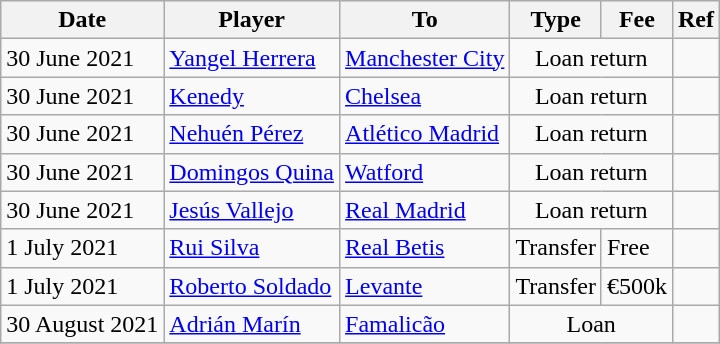<table class="wikitable">
<tr>
<th>Date</th>
<th>Player</th>
<th>To</th>
<th>Type</th>
<th>Fee</th>
<th>Ref</th>
</tr>
<tr>
<td>30 June 2021</td>
<td> <a href='#'>Yangel Herrera</a></td>
<td> <a href='#'>Manchester City</a></td>
<td align=center colspan=2>Loan return</td>
<td align=center></td>
</tr>
<tr>
<td>30 June 2021</td>
<td> <a href='#'>Kenedy</a></td>
<td> <a href='#'>Chelsea</a></td>
<td align=center colspan=2>Loan return</td>
<td align=center></td>
</tr>
<tr>
<td>30 June 2021</td>
<td> <a href='#'>Nehuén Pérez</a></td>
<td><a href='#'>Atlético Madrid</a></td>
<td align=center colspan=2>Loan return</td>
<td align=center></td>
</tr>
<tr>
<td>30 June 2021</td>
<td> <a href='#'>Domingos Quina</a></td>
<td> <a href='#'>Watford</a></td>
<td align=center colspan=2>Loan return</td>
<td align=center></td>
</tr>
<tr>
<td>30 June 2021</td>
<td> <a href='#'>Jesús Vallejo</a></td>
<td><a href='#'>Real Madrid</a></td>
<td align=center colspan=2>Loan return</td>
<td align=center></td>
</tr>
<tr>
<td>1 July 2021</td>
<td> <a href='#'>Rui Silva</a></td>
<td><a href='#'>Real Betis</a></td>
<td align=center>Transfer</td>
<td>Free</td>
<td align=center></td>
</tr>
<tr>
<td>1 July 2021</td>
<td> <a href='#'>Roberto Soldado</a></td>
<td><a href='#'>Levante</a></td>
<td align=center>Transfer</td>
<td align=center>€500k</td>
<td align=center></td>
</tr>
<tr>
<td>30 August 2021</td>
<td> <a href='#'>Adrián Marín</a></td>
<td> <a href='#'>Famalicão</a></td>
<td align=center colspan=2>Loan</td>
<td align=center></td>
</tr>
<tr>
</tr>
</table>
